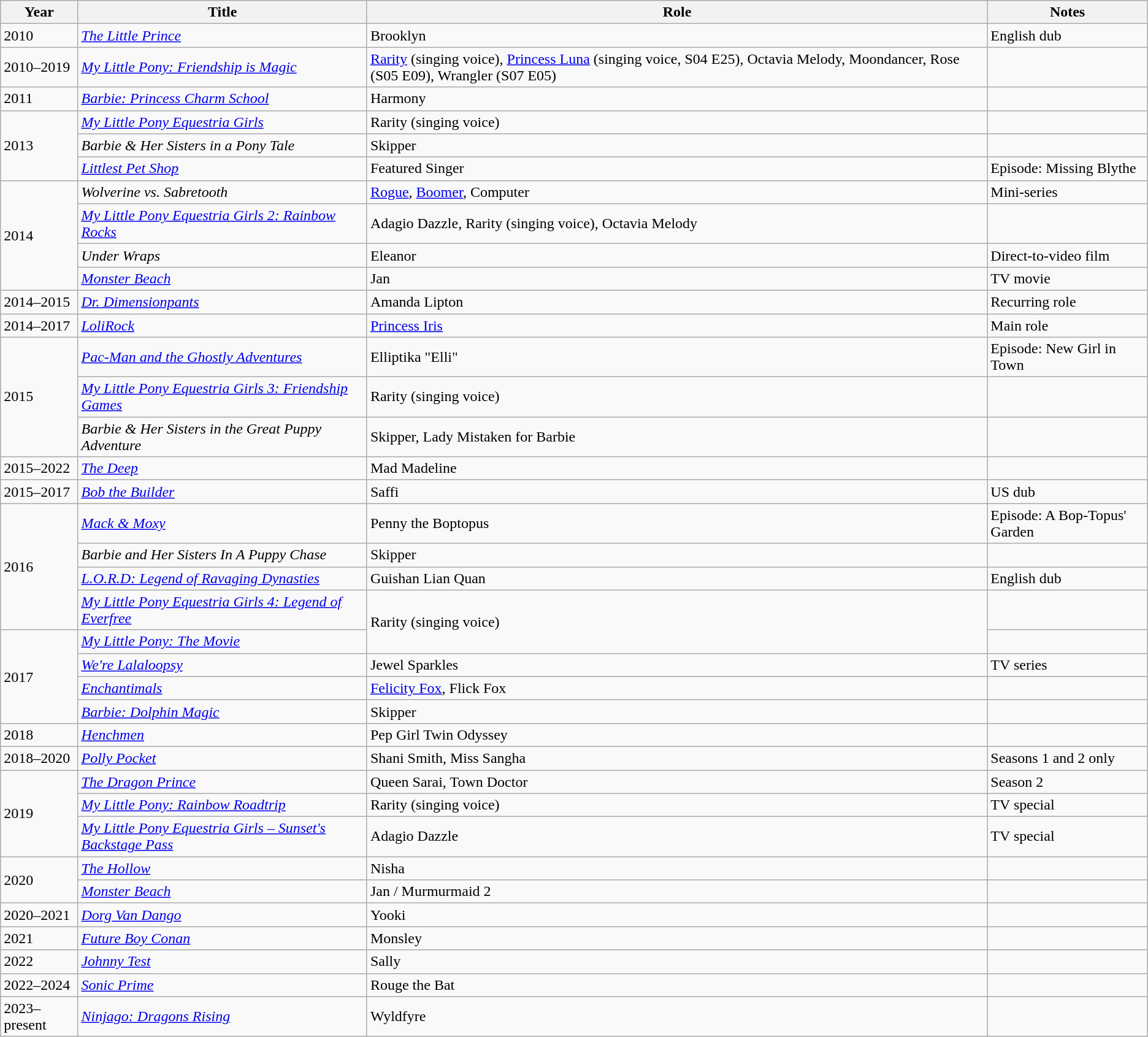<table class="wikitable">
<tr>
<th>Year</th>
<th>Title</th>
<th>Role</th>
<th>Notes</th>
</tr>
<tr>
<td>2010</td>
<td><em><a href='#'>The Little Prince</a></em></td>
<td>Brooklyn</td>
<td>English dub</td>
</tr>
<tr>
<td>2010–2019</td>
<td><em><a href='#'>My Little Pony: Friendship is Magic</a></em></td>
<td><a href='#'>Rarity</a> (singing voice), <a href='#'>Princess Luna</a> (singing voice, S04 E25), Octavia Melody, Moondancer, Rose (S05 E09), Wrangler (S07 E05)</td>
<td></td>
</tr>
<tr>
<td>2011</td>
<td><em><a href='#'>Barbie: Princess Charm School</a></em></td>
<td>Harmony</td>
<td></td>
</tr>
<tr>
<td rowspan="3">2013</td>
<td><em><a href='#'>My Little Pony Equestria Girls</a></em></td>
<td>Rarity (singing voice)</td>
<td></td>
</tr>
<tr>
<td><em>Barbie & Her Sisters in a Pony Tale</em></td>
<td>Skipper</td>
<td></td>
</tr>
<tr>
<td><em><a href='#'>Littlest Pet Shop</a></em></td>
<td>Featured Singer</td>
<td>Episode: Missing Blythe</td>
</tr>
<tr>
<td rowspan="4">2014</td>
<td><em>Wolverine vs. Sabretooth</em></td>
<td><a href='#'>Rogue</a>, <a href='#'>Boomer</a>, Computer</td>
<td>Mini-series</td>
</tr>
<tr>
<td><em><a href='#'>My Little Pony Equestria Girls 2: Rainbow Rocks</a></em></td>
<td>Adagio Dazzle, Rarity (singing voice), Octavia Melody</td>
<td></td>
</tr>
<tr>
<td><em>Under Wraps</em></td>
<td>Eleanor</td>
<td>Direct-to-video film</td>
</tr>
<tr>
<td><em><a href='#'>Monster Beach</a></em></td>
<td>Jan</td>
<td>TV movie</td>
</tr>
<tr>
<td>2014–2015</td>
<td><em><a href='#'>Dr. Dimensionpants</a></em></td>
<td>Amanda Lipton</td>
<td>Recurring role</td>
</tr>
<tr>
<td>2014–2017</td>
<td><em><a href='#'>LoliRock</a></em></td>
<td><a href='#'>Princess Iris</a></td>
<td>Main role<br></td>
</tr>
<tr>
<td rowspan="3">2015</td>
<td><em><a href='#'>Pac-Man and the Ghostly Adventures</a></em></td>
<td>Elliptika "Elli"</td>
<td>Episode: New Girl in Town</td>
</tr>
<tr>
<td><em><a href='#'>My Little Pony Equestria Girls 3: Friendship Games</a></em></td>
<td>Rarity (singing voice)</td>
<td></td>
</tr>
<tr>
<td><em>Barbie & Her Sisters in the Great Puppy Adventure</em></td>
<td>Skipper, Lady Mistaken for Barbie</td>
<td></td>
</tr>
<tr>
<td>2015–2022</td>
<td><em><a href='#'>The Deep</a></em></td>
<td>Mad Madeline</td>
<td></td>
</tr>
<tr>
<td>2015–2017</td>
<td><em><a href='#'>Bob the Builder</a></em></td>
<td>Saffi</td>
<td>US dub</td>
</tr>
<tr>
<td rowspan="4">2016</td>
<td><em><a href='#'>Mack & Moxy</a></em></td>
<td>Penny the Boptopus</td>
<td>Episode: A Bop-Topus' Garden</td>
</tr>
<tr>
<td><em>Barbie and Her Sisters In A Puppy Chase</em></td>
<td>Skipper</td>
<td></td>
</tr>
<tr>
<td><em><a href='#'>L.O.R.D: Legend of Ravaging Dynasties</a></em></td>
<td>Guishan Lian Quan</td>
<td>English dub</td>
</tr>
<tr>
<td><em><a href='#'>My Little Pony Equestria Girls 4: Legend of Everfree</a></em></td>
<td rowspan="2">Rarity (singing voice)</td>
<td></td>
</tr>
<tr>
<td rowspan="4">2017</td>
<td><em><a href='#'>My Little Pony: The Movie</a></em></td>
<td></td>
</tr>
<tr>
<td><em><a href='#'>We're Lalaloopsy</a></em></td>
<td>Jewel Sparkles</td>
<td>TV series</td>
</tr>
<tr>
<td><em><a href='#'>Enchantimals</a></em></td>
<td><a href='#'>Felicity Fox</a>, Flick Fox</td>
<td></td>
</tr>
<tr>
<td><em><a href='#'>Barbie: Dolphin Magic</a></em></td>
<td>Skipper</td>
<td></td>
</tr>
<tr>
<td>2018</td>
<td><em><a href='#'>Henchmen</a></em></td>
<td>Pep Girl Twin Odyssey</td>
<td></td>
</tr>
<tr>
<td>2018–2020</td>
<td><em><a href='#'>Polly Pocket</a></em></td>
<td>Shani Smith, Miss Sangha</td>
<td>Seasons 1 and 2 only</td>
</tr>
<tr>
<td rowspan="3">2019</td>
<td><em><a href='#'>The Dragon Prince</a></em></td>
<td>Queen Sarai, Town Doctor</td>
<td>Season 2</td>
</tr>
<tr>
<td><em><a href='#'>My Little Pony: Rainbow Roadtrip</a></em></td>
<td>Rarity (singing voice)</td>
<td>TV special</td>
</tr>
<tr>
<td><em><a href='#'>My Little Pony Equestria Girls – Sunset's Backstage Pass</a></em></td>
<td>Adagio Dazzle</td>
<td>TV special</td>
</tr>
<tr>
<td rowspan="2">2020</td>
<td><em><a href='#'>The Hollow</a></em></td>
<td>Nisha</td>
<td></td>
</tr>
<tr>
<td><em><a href='#'>Monster Beach</a></em></td>
<td>Jan / Murmurmaid 2</td>
<td></td>
</tr>
<tr>
<td>2020–2021</td>
<td><em><a href='#'>Dorg Van Dango</a></em></td>
<td>Yooki</td>
<td></td>
</tr>
<tr>
<td>2021</td>
<td><em><a href='#'>Future Boy Conan</a></em></td>
<td>Monsley</td>
<td></td>
</tr>
<tr>
<td>2022</td>
<td><em><a href='#'>Johnny Test</a></em></td>
<td>Sally</td>
<td></td>
</tr>
<tr>
<td>2022–2024</td>
<td><em><a href='#'>Sonic Prime</a></em></td>
<td>Rouge the Bat</td>
<td></td>
</tr>
<tr>
<td>2023–present</td>
<td><em><a href='#'>Ninjago: Dragons Rising</a></em></td>
<td>Wyldfyre</td>
<td></td>
</tr>
</table>
